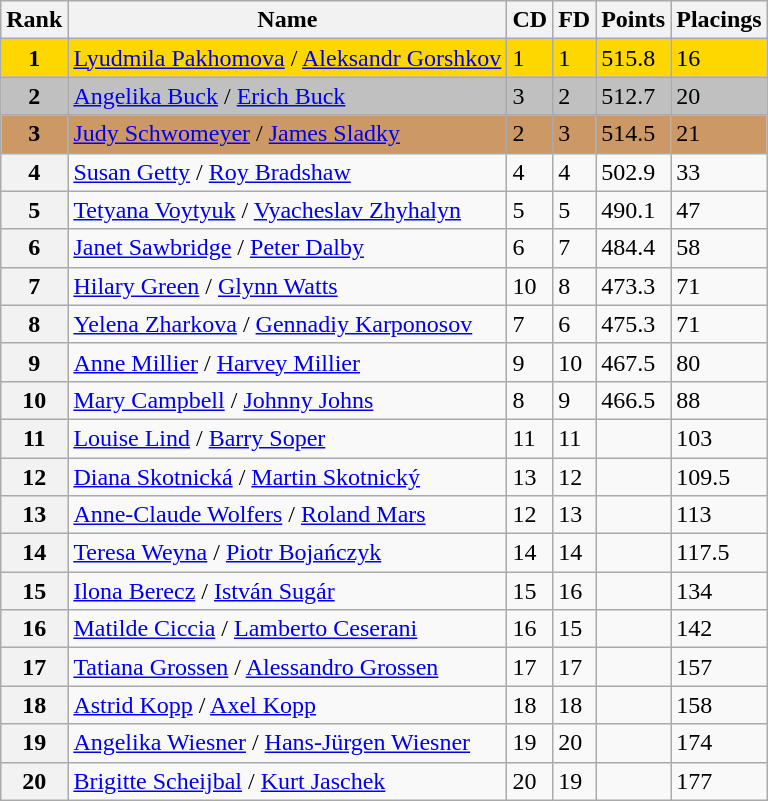<table class="wikitable">
<tr>
<th>Rank</th>
<th>Name</th>
<th>CD</th>
<th>FD</th>
<th>Points</th>
<th>Placings</th>
</tr>
<tr bgcolor=gold>
<td align=center><strong>1</strong></td>
<td> <a href='#'>Lyudmila Pakhomova</a> / <a href='#'>Aleksandr Gorshkov</a></td>
<td>1</td>
<td>1</td>
<td>515.8</td>
<td>16</td>
</tr>
<tr bgcolor=silver>
<td align=center><strong>2</strong></td>
<td> <a href='#'>Angelika Buck</a> / <a href='#'>Erich Buck</a></td>
<td>3</td>
<td>2</td>
<td>512.7</td>
<td>20</td>
</tr>
<tr bgcolor=cc9966>
<td align=center><strong>3</strong></td>
<td> <a href='#'>Judy Schwomeyer</a> / <a href='#'>James Sladky</a></td>
<td>2</td>
<td>3</td>
<td>514.5</td>
<td>21</td>
</tr>
<tr>
<th>4</th>
<td> <a href='#'>Susan Getty</a> / <a href='#'>Roy Bradshaw</a></td>
<td>4</td>
<td>4</td>
<td>502.9</td>
<td>33</td>
</tr>
<tr>
<th>5</th>
<td> <a href='#'>Tetyana Voytyuk</a> / <a href='#'>Vyacheslav Zhyhalyn</a></td>
<td>5</td>
<td>5</td>
<td>490.1</td>
<td>47</td>
</tr>
<tr>
<th>6</th>
<td> <a href='#'>Janet Sawbridge</a> / <a href='#'>Peter Dalby</a></td>
<td>6</td>
<td>7</td>
<td>484.4</td>
<td>58</td>
</tr>
<tr>
<th>7</th>
<td> <a href='#'>Hilary Green</a> / <a href='#'>Glynn Watts</a></td>
<td>10</td>
<td>8</td>
<td>473.3</td>
<td>71</td>
</tr>
<tr>
<th>8</th>
<td> <a href='#'>Yelena Zharkova</a> / <a href='#'>Gennadiy Karponosov</a></td>
<td>7</td>
<td>6</td>
<td>475.3</td>
<td>71</td>
</tr>
<tr>
<th>9</th>
<td> <a href='#'>Anne Millier</a> / <a href='#'>Harvey Millier</a></td>
<td>9</td>
<td>10</td>
<td>467.5</td>
<td>80</td>
</tr>
<tr>
<th>10</th>
<td> <a href='#'>Mary Campbell</a> / <a href='#'>Johnny Johns</a></td>
<td>8</td>
<td>9</td>
<td>466.5</td>
<td>88</td>
</tr>
<tr>
<th>11</th>
<td> <a href='#'>Louise Lind</a> / <a href='#'>Barry Soper</a></td>
<td>11</td>
<td>11</td>
<td></td>
<td>103</td>
</tr>
<tr>
<th>12</th>
<td> <a href='#'>Diana Skotnická</a> / <a href='#'>Martin Skotnický</a></td>
<td>13</td>
<td>12</td>
<td></td>
<td>109.5</td>
</tr>
<tr>
<th>13</th>
<td> <a href='#'>Anne-Claude Wolfers</a> / <a href='#'>Roland Mars</a></td>
<td>12</td>
<td>13</td>
<td></td>
<td>113</td>
</tr>
<tr>
<th>14</th>
<td> <a href='#'>Teresa Weyna</a> / <a href='#'>Piotr Bojańczyk</a></td>
<td>14</td>
<td>14</td>
<td></td>
<td>117.5</td>
</tr>
<tr>
<th>15</th>
<td> <a href='#'>Ilona Berecz</a> / <a href='#'>István Sugár</a></td>
<td>15</td>
<td>16</td>
<td></td>
<td>134</td>
</tr>
<tr>
<th>16</th>
<td> <a href='#'>Matilde Ciccia</a> / <a href='#'>Lamberto Ceserani</a></td>
<td>16</td>
<td>15</td>
<td></td>
<td>142</td>
</tr>
<tr>
<th>17</th>
<td> <a href='#'>Tatiana Grossen</a> / <a href='#'>Alessandro Grossen</a></td>
<td>17</td>
<td>17</td>
<td></td>
<td>157</td>
</tr>
<tr>
<th>18</th>
<td> <a href='#'>Astrid Kopp</a> / <a href='#'>Axel Kopp</a></td>
<td>18</td>
<td>18</td>
<td></td>
<td>158</td>
</tr>
<tr>
<th>19</th>
<td> <a href='#'>Angelika Wiesner</a> / <a href='#'>Hans-Jürgen Wiesner</a></td>
<td>19</td>
<td>20</td>
<td></td>
<td>174</td>
</tr>
<tr>
<th>20</th>
<td> <a href='#'>Brigitte Scheijbal</a> / <a href='#'>Kurt Jaschek</a></td>
<td>20</td>
<td>19</td>
<td></td>
<td>177</td>
</tr>
</table>
